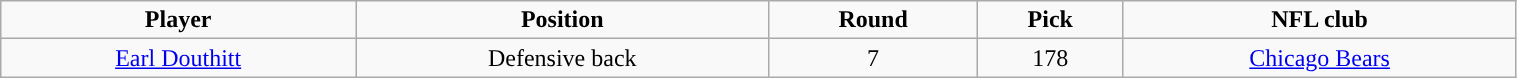<table class="wikitable" width="80%">
<tr align="center">
<td><strong>Player</strong></td>
<td><strong>Position</strong></td>
<td><strong>Round</strong></td>
<td><strong>Pick</strong></td>
<td><strong>NFL club</strong></td>
</tr>
<tr align="center" bgcolor="">
<td><a href='#'>Earl Douthitt</a></td>
<td>Defensive back</td>
<td>7</td>
<td>178</td>
<td><a href='#'>Chicago Bears</a></td>
</tr>
</table>
